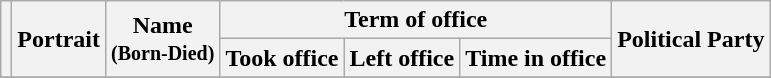<table class="wikitable" style="text-align:center">
<tr>
<th rowspan=2></th>
<th rowspan=2>Portrait</th>
<th rowspan=2>Name<br><small>(Born-Died)</small></th>
<th colspan=3>Term of office</th>
<th rowspan=2>Political Party</th>
</tr>
<tr>
<th>Took office</th>
<th>Left office</th>
<th>Time in office</th>
</tr>
<tr>
</tr>
</table>
